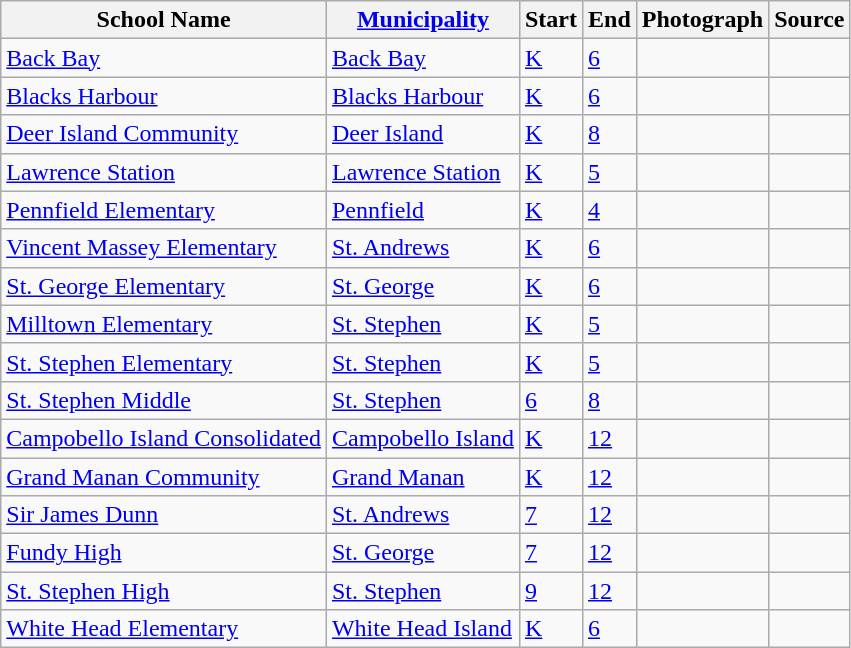<table class="wikitable sortable">
<tr>
<th>School Name</th>
<th><a href='#'>Municipality</a></th>
<th>Start</th>
<th>End</th>
<th>Photograph</th>
<th>Source</th>
</tr>
<tr>
<td><a href='#'>Back Bay</a></td>
<td><a href='#'>Back Bay</a></td>
<td><a href='#'>K</a></td>
<td><a href='#'>6</a></td>
<td></td>
<td></td>
</tr>
<tr>
<td><a href='#'>Blacks Harbour</a></td>
<td><a href='#'>Blacks Harbour</a></td>
<td><a href='#'>K</a></td>
<td><a href='#'>6</a></td>
<td></td>
<td></td>
</tr>
<tr>
<td><a href='#'>Deer Island Community</a></td>
<td><a href='#'>Deer Island</a></td>
<td><a href='#'>K</a></td>
<td><a href='#'>8</a></td>
<td></td>
<td></td>
</tr>
<tr>
<td><a href='#'>Lawrence Station</a></td>
<td><a href='#'>Lawrence Station</a></td>
<td><a href='#'>K</a></td>
<td><a href='#'>5</a></td>
<td></td>
<td></td>
</tr>
<tr>
<td><a href='#'>Pennfield Elementary</a></td>
<td><a href='#'>Pennfield</a></td>
<td><a href='#'>K</a></td>
<td><a href='#'>4</a></td>
<td></td>
<td></td>
</tr>
<tr>
<td><a href='#'>Vincent Massey Elementary</a></td>
<td><a href='#'>St. Andrews</a></td>
<td><a href='#'>K</a></td>
<td><a href='#'>6</a></td>
<td></td>
<td></td>
</tr>
<tr>
<td><a href='#'>St. George Elementary</a></td>
<td><a href='#'>St. George</a></td>
<td><a href='#'>K</a></td>
<td><a href='#'>6</a></td>
<td></td>
<td></td>
</tr>
<tr>
<td><a href='#'>Milltown Elementary</a></td>
<td><a href='#'>St. Stephen</a></td>
<td><a href='#'>K</a></td>
<td><a href='#'>5</a></td>
<td></td>
<td></td>
</tr>
<tr>
<td><a href='#'>St. Stephen Elementary</a></td>
<td><a href='#'>St. Stephen</a></td>
<td><a href='#'>K</a></td>
<td><a href='#'>5</a></td>
<td></td>
<td></td>
</tr>
<tr>
<td><a href='#'>St. Stephen Middle</a></td>
<td><a href='#'>St. Stephen</a></td>
<td><a href='#'>6</a></td>
<td><a href='#'>8</a></td>
<td></td>
<td></td>
</tr>
<tr>
<td><a href='#'>Campobello Island Consolidated</a></td>
<td><a href='#'>Campobello Island</a></td>
<td><a href='#'>K</a></td>
<td><a href='#'>12</a></td>
<td></td>
<td></td>
</tr>
<tr>
<td><a href='#'>Grand Manan Community</a></td>
<td><a href='#'>Grand Manan</a></td>
<td><a href='#'>K</a></td>
<td><a href='#'>12</a></td>
<td></td>
<td></td>
</tr>
<tr>
<td><a href='#'>Sir James Dunn</a></td>
<td><a href='#'>St. Andrews</a></td>
<td><a href='#'>7</a></td>
<td><a href='#'>12</a></td>
<td></td>
<td></td>
</tr>
<tr>
<td><a href='#'>Fundy High</a></td>
<td><a href='#'>St. George</a></td>
<td><a href='#'>7</a></td>
<td><a href='#'>12</a></td>
<td></td>
<td></td>
</tr>
<tr>
<td><a href='#'>St. Stephen High</a></td>
<td><a href='#'>St. Stephen</a></td>
<td><a href='#'>9</a></td>
<td><a href='#'>12</a></td>
<td></td>
<td></td>
</tr>
<tr>
<td><a href='#'>White Head Elementary</a></td>
<td><a href='#'>White Head Island</a></td>
<td><a href='#'>K</a></td>
<td><a href='#'>6</a></td>
<td></td>
<td></td>
</tr>
</table>
